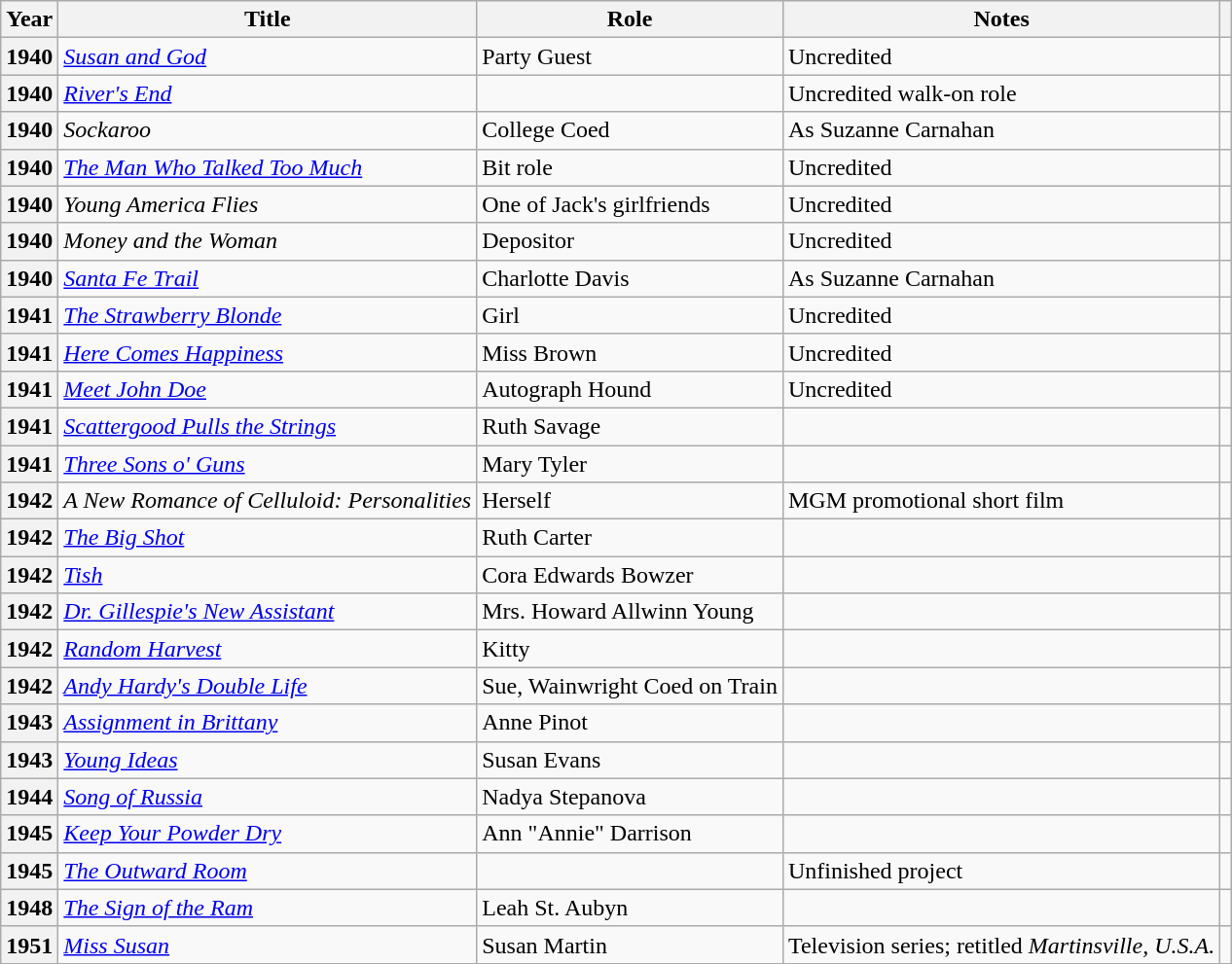<table class="wikitable plainrowheaders sortable" style="margin-right: 0;">
<tr>
<th scope="col">Year</th>
<th scope="col">Title</th>
<th scope="col">Role</th>
<th scope="col" class="unsortable">Notes</th>
<th scope="col" class="unsortable"></th>
</tr>
<tr>
<th scope="row">1940</th>
<td><em><a href='#'>Susan and God</a></em></td>
<td>Party Guest</td>
<td>Uncredited</td>
<td align=center></td>
</tr>
<tr>
<th scope="row">1940</th>
<td><em><a href='#'>River's End</a></em></td>
<td></td>
<td>Uncredited walk-on role</td>
<td align=center></td>
</tr>
<tr>
<th scope="row">1940</th>
<td><em>Sockaroo</em></td>
<td>College Coed</td>
<td>As Suzanne Carnahan</td>
<td align=center></td>
</tr>
<tr>
<th scope="row">1940</th>
<td><em><a href='#'>The Man Who Talked Too Much</a></em></td>
<td>Bit role</td>
<td>Uncredited</td>
<td align=center></td>
</tr>
<tr>
<th scope="row">1940</th>
<td><em>Young America Flies</em></td>
<td>One of Jack's girlfriends</td>
<td>Uncredited</td>
<td align=center></td>
</tr>
<tr>
<th scope="row">1940</th>
<td><em>Money and the Woman</em></td>
<td>Depositor</td>
<td>Uncredited</td>
<td align=center></td>
</tr>
<tr>
<th scope="row">1940</th>
<td><em><a href='#'>Santa Fe Trail</a></em></td>
<td>Charlotte Davis</td>
<td>As Suzanne Carnahan</td>
<td align=center></td>
</tr>
<tr>
<th scope="row">1941</th>
<td><em><a href='#'>The Strawberry Blonde</a></em></td>
<td>Girl</td>
<td>Uncredited</td>
<td align=center></td>
</tr>
<tr>
<th scope="row">1941</th>
<td><em><a href='#'>Here Comes Happiness</a></em></td>
<td>Miss Brown</td>
<td>Uncredited</td>
<td align=center></td>
</tr>
<tr>
<th scope="row">1941</th>
<td><em><a href='#'>Meet John Doe</a></em></td>
<td>Autograph Hound</td>
<td>Uncredited</td>
<td align=center></td>
</tr>
<tr>
<th scope="row">1941</th>
<td><em><a href='#'>Scattergood Pulls the Strings</a></em></td>
<td>Ruth Savage</td>
<td></td>
<td align=center></td>
</tr>
<tr>
<th scope="row">1941</th>
<td><em><a href='#'>Three Sons o' Guns</a></em></td>
<td>Mary Tyler</td>
<td></td>
<td align=center></td>
</tr>
<tr>
<th scope="row">1942</th>
<td><em>A New Romance of Celluloid: Personalities</em></td>
<td>Herself</td>
<td>MGM promotional short film</td>
<td align=center></td>
</tr>
<tr>
<th scope="row">1942</th>
<td><em><a href='#'>The Big Shot</a></em></td>
<td>Ruth Carter</td>
<td></td>
<td align=center></td>
</tr>
<tr>
<th scope="row">1942</th>
<td><em><a href='#'>Tish</a></em></td>
<td>Cora Edwards Bowzer</td>
<td></td>
<td align=center></td>
</tr>
<tr>
<th scope="row">1942</th>
<td><em><a href='#'>Dr. Gillespie's New Assistant</a></em></td>
<td>Mrs. Howard Allwinn Young</td>
<td></td>
<td align=center></td>
</tr>
<tr>
<th scope="row">1942</th>
<td><em><a href='#'>Random Harvest</a></em></td>
<td>Kitty</td>
<td></td>
<td align=center></td>
</tr>
<tr>
<th scope="row">1942</th>
<td><em><a href='#'>Andy Hardy's Double Life</a></em></td>
<td>Sue, Wainwright Coed on Train</td>
<td></td>
<td align=center></td>
</tr>
<tr>
<th scope="row">1943</th>
<td><em><a href='#'>Assignment in Brittany</a></em></td>
<td>Anne Pinot</td>
<td></td>
<td align=center></td>
</tr>
<tr>
<th scope="row">1943</th>
<td><em><a href='#'>Young Ideas</a></em></td>
<td>Susan Evans</td>
<td></td>
<td align=center></td>
</tr>
<tr>
<th scope="row">1944</th>
<td><em><a href='#'>Song of Russia</a></em></td>
<td>Nadya Stepanova</td>
<td></td>
<td align=center></td>
</tr>
<tr>
<th scope="row">1945</th>
<td><em><a href='#'>Keep Your Powder Dry</a></em></td>
<td>Ann "Annie" Darrison</td>
<td></td>
<td align=center></td>
</tr>
<tr>
<th scope="row">1945</th>
<td><em><a href='#'>The Outward Room</a></em></td>
<td></td>
<td>Unfinished project</td>
<td align=center></td>
</tr>
<tr>
<th scope="row">1948</th>
<td><em><a href='#'>The Sign of the Ram</a></em></td>
<td>Leah St. Aubyn</td>
<td></td>
<td align=center></td>
</tr>
<tr>
<th scope="row">1951</th>
<td><em><a href='#'>Miss Susan</a></em></td>
<td>Susan Martin</td>
<td>Television series; retitled <em>Martinsville, U.S.A.</em></td>
<td align=center></td>
</tr>
<tr>
</tr>
</table>
